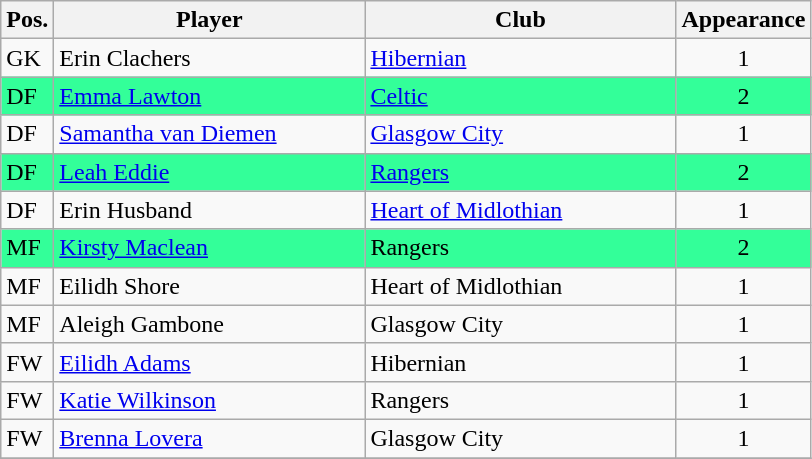<table class="wikitable">
<tr>
<th>Pos.</th>
<th>Player</th>
<th>Club</th>
<th>Appearance</th>
</tr>
<tr>
<td>GK</td>
<td style="width:200px;">Erin Clachers</td>
<td style="width:200px;"><a href='#'>Hibernian</a></td>
<td align="center">1</td>
</tr>
<tr style="background:#33ff99;">
<td>DF</td>
<td><a href='#'>Emma Lawton</a> </td>
<td><a href='#'>Celtic</a></td>
<td align="center">2</td>
</tr>
<tr>
<td>DF</td>
<td><a href='#'>Samantha van Diemen</a></td>
<td><a href='#'>Glasgow City</a></td>
<td align="center">1</td>
</tr>
<tr style="background:#33ff99;">
<td>DF</td>
<td><a href='#'>Leah Eddie</a> </td>
<td><a href='#'>Rangers</a></td>
<td align="center">2</td>
</tr>
<tr>
<td>DF</td>
<td>Erin Husband</td>
<td><a href='#'>Heart of Midlothian</a></td>
<td align="center">1</td>
</tr>
<tr style="background:#33ff99;">
<td>MF</td>
<td><a href='#'>Kirsty Maclean</a> </td>
<td>Rangers</td>
<td align="center">2</td>
</tr>
<tr>
<td>MF</td>
<td>Eilidh Shore</td>
<td>Heart of Midlothian</td>
<td align="center">1</td>
</tr>
<tr>
<td>MF</td>
<td>Aleigh Gambone</td>
<td>Glasgow City</td>
<td align="center">1</td>
</tr>
<tr>
<td>FW</td>
<td><a href='#'>Eilidh Adams</a></td>
<td>Hibernian</td>
<td align="center">1</td>
</tr>
<tr>
<td>FW</td>
<td><a href='#'>Katie Wilkinson</a></td>
<td>Rangers</td>
<td align="center">1</td>
</tr>
<tr>
<td>FW</td>
<td><a href='#'>Brenna Lovera</a></td>
<td>Glasgow City</td>
<td align="center">1</td>
</tr>
<tr>
</tr>
</table>
